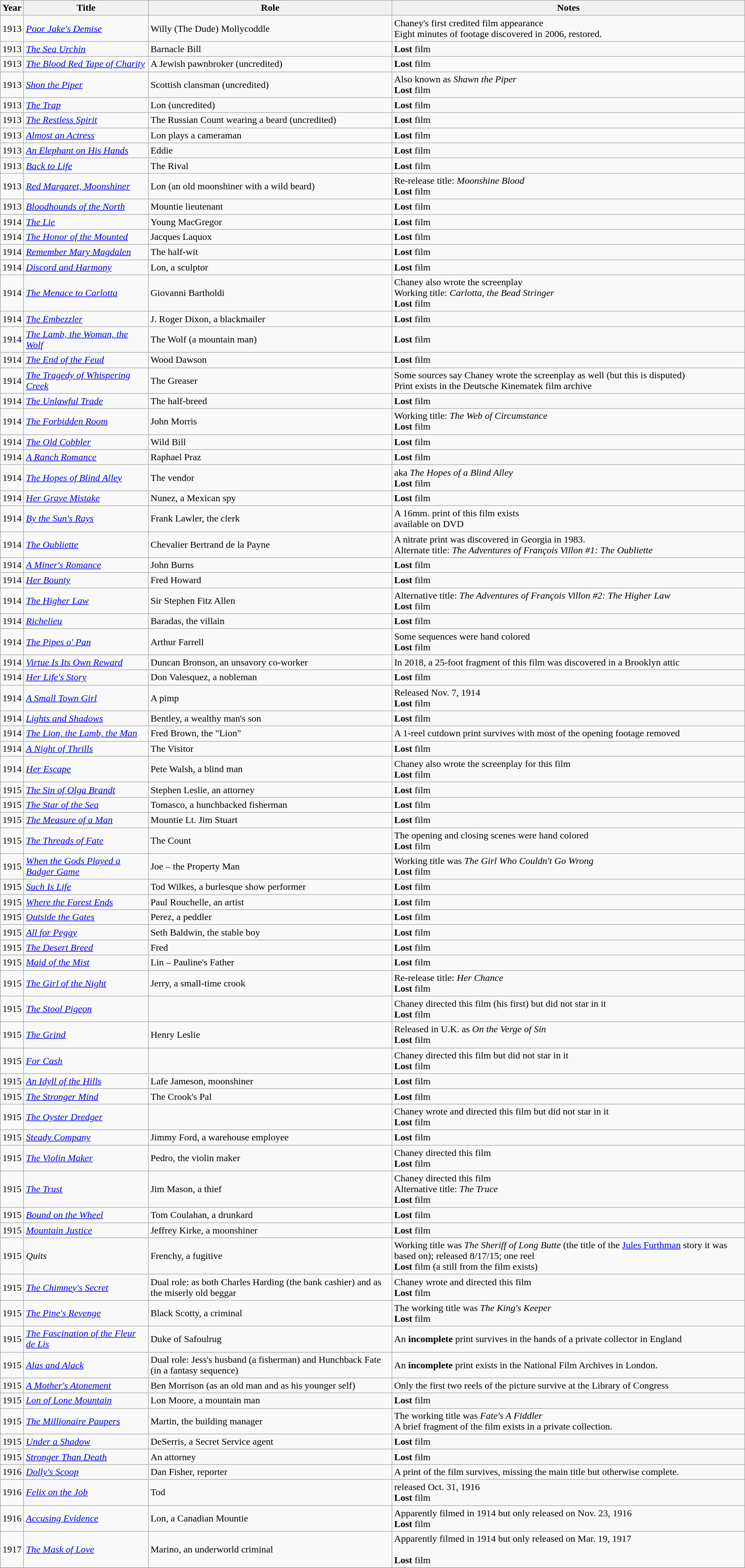<table class="wikitable sortable">
<tr>
<th>Year</th>
<th>Title</th>
<th>Role</th>
<th class="unsortable">Notes</th>
</tr>
<tr>
<td>1913</td>
<td><em><a href='#'>Poor Jake's Demise</a></em></td>
<td>Willy (The Dude) Mollycoddle</td>
<td>Chaney's first credited film appearance <br>Eight minutes of footage discovered in 2006, restored.</td>
</tr>
<tr>
<td>1913</td>
<td><em><a href='#'>The Sea Urchin</a></em></td>
<td>Barnacle Bill</td>
<td><strong>Lost</strong> film</td>
</tr>
<tr>
<td>1913</td>
<td><em><a href='#'>The Blood Red Tape of Charity</a></em></td>
<td>A Jewish pawnbroker (uncredited)</td>
<td><strong>Lost</strong> film</td>
</tr>
<tr>
<td>1913</td>
<td><em><a href='#'>Shon the Piper</a></em></td>
<td>Scottish clansman (uncredited)</td>
<td>Also known as <em>Shawn the Piper</em><br><strong>Lost</strong> film</td>
</tr>
<tr>
<td>1913</td>
<td><em><a href='#'>The Trap</a></em></td>
<td>Lon (uncredited)</td>
<td><strong>Lost</strong> film</td>
</tr>
<tr>
<td>1913</td>
<td><em><a href='#'>The Restless Spirit</a></em></td>
<td>The Russian Count wearing a beard (uncredited)</td>
<td><strong>Lost</strong> film</td>
</tr>
<tr>
<td>1913</td>
<td><em><a href='#'>Almost an Actress</a></em></td>
<td>Lon plays a cameraman</td>
<td><strong>Lost</strong> film</td>
</tr>
<tr>
<td>1913</td>
<td><em><a href='#'>An Elephant on His Hands</a></em></td>
<td>Eddie </td>
<td><strong>Lost</strong> film</td>
</tr>
<tr>
<td>1913</td>
<td><em><a href='#'>Back to Life</a></em></td>
<td>The Rival</td>
<td><strong>Lost</strong> film</td>
</tr>
<tr>
<td>1913</td>
<td><em><a href='#'>Red Margaret, Moonshiner</a></em></td>
<td>Lon (an old moonshiner with a wild beard)</td>
<td>Re-release title: <em>Moonshine Blood</em><br><strong>Lost</strong> film</td>
</tr>
<tr>
<td>1913</td>
<td><em><a href='#'>Bloodhounds of the North</a></em></td>
<td>Mountie lieutenant</td>
<td><strong>Lost</strong> film</td>
</tr>
<tr>
<td>1914</td>
<td><em><a href='#'>The Lie</a></em></td>
<td>Young MacGregor</td>
<td><strong>Lost</strong> film</td>
</tr>
<tr>
<td>1914</td>
<td><em><a href='#'>The Honor of the Mounted</a></em></td>
<td>Jacques Laquox</td>
<td><strong>Lost</strong> film</td>
</tr>
<tr>
<td>1914</td>
<td><em><a href='#'>Remember Mary Magdalen</a></em></td>
<td>The half-wit</td>
<td><strong>Lost</strong> film</td>
</tr>
<tr>
<td>1914</td>
<td><em><a href='#'>Discord and Harmony</a></em></td>
<td>Lon, a sculptor</td>
<td><strong>Lost</strong> film</td>
</tr>
<tr>
<td>1914</td>
<td><em><a href='#'>The Menace to Carlotta</a></em></td>
<td>Giovanni Bartholdi</td>
<td>Chaney also wrote the screenplay<br>Working title: <em>Carlotta, the Bead Stringer</em><br><strong>Lost</strong> film</td>
</tr>
<tr>
<td>1914</td>
<td><em><a href='#'>The Embezzler</a></em></td>
<td>J. Roger Dixon, a blackmailer</td>
<td><strong>Lost</strong> film</td>
</tr>
<tr>
<td>1914</td>
<td><em><a href='#'>The Lamb, the Woman, the Wolf</a></em></td>
<td>The Wolf (a mountain man)</td>
<td><strong>Lost</strong> film</td>
</tr>
<tr>
<td>1914</td>
<td><em><a href='#'>The End of the Feud</a></em></td>
<td>Wood Dawson</td>
<td><strong>Lost</strong> film</td>
</tr>
<tr>
<td>1914</td>
<td><em><a href='#'>The Tragedy of Whispering Creek</a></em></td>
<td>The Greaser</td>
<td>Some sources say Chaney wrote the screenplay as well (but this is disputed)<br>Print exists in the Deutsche Kinematek film archive</td>
</tr>
<tr>
<td>1914</td>
<td><em><a href='#'>The Unlawful Trade</a></em></td>
<td>The half-breed</td>
<td><strong>Lost</strong> film</td>
</tr>
<tr>
<td>1914</td>
<td><em><a href='#'>The Forbidden Room</a></em></td>
<td>John Morris</td>
<td>Working title: <em>The Web of Circumstance</em><br><strong>Lost</strong> film</td>
</tr>
<tr>
<td>1914</td>
<td><em><a href='#'>The Old Cobbler</a></em></td>
<td>Wild Bill</td>
<td><strong>Lost</strong> film</td>
</tr>
<tr>
<td>1914</td>
<td><em><a href='#'>A Ranch Romance</a></em></td>
<td>Raphael Praz</td>
<td><strong>Lost</strong> film</td>
</tr>
<tr>
<td>1914</td>
<td><em><a href='#'>The Hopes of Blind Alley</a></em></td>
<td>The vendor</td>
<td>aka <em>The Hopes of a Blind Alley</em><br><strong>Lost</strong> film</td>
</tr>
<tr>
<td>1914</td>
<td><em><a href='#'>Her Grave Mistake</a></em></td>
<td>Nunez, a Mexican spy</td>
<td><strong>Lost</strong> film</td>
</tr>
<tr>
<td>1914</td>
<td><em><a href='#'>By the Sun's Rays</a></em></td>
<td>Frank Lawler, the clerk</td>
<td>A 16mm. print of this film exists<br>available on DVD</td>
</tr>
<tr>
<td>1914</td>
<td><em><a href='#'>The Oubliette</a></em></td>
<td>Chevalier Bertrand de la Payne</td>
<td>A nitrate print was discovered in Georgia in 1983.<br>Alternate title: <em>The Adventures of François Villon #1: The Oubliette</em></td>
</tr>
<tr>
<td>1914</td>
<td><em><a href='#'>A Miner's Romance</a></em></td>
<td>John Burns</td>
<td><strong>Lost</strong> film</td>
</tr>
<tr>
<td>1914</td>
<td><em><a href='#'>Her Bounty</a></em></td>
<td>Fred Howard</td>
<td><strong>Lost</strong> film</td>
</tr>
<tr>
<td>1914</td>
<td><em><a href='#'>The Higher Law</a></em></td>
<td>Sir Stephen Fitz Allen</td>
<td>Alternative title: <em>The Adventures of François Villon #2: The Higher Law</em><br><strong>Lost</strong> film</td>
</tr>
<tr>
<td>1914</td>
<td><em><a href='#'>Richelieu</a></em></td>
<td>Baradas, the villain</td>
<td><strong>Lost</strong> film</td>
</tr>
<tr>
<td>1914</td>
<td><em><a href='#'>The Pipes o' Pan</a></em></td>
<td>Arthur Farrell</td>
<td>Some sequences were hand colored<br><strong>Lost</strong> film</td>
</tr>
<tr>
<td>1914</td>
<td><em><a href='#'>Virtue Is Its Own Reward</a></em></td>
<td>Duncan Bronson, an unsavory co-worker</td>
<td>In 2018, a 25-foot fragment of this film was discovered in a Brooklyn attic</td>
</tr>
<tr>
<td>1914</td>
<td><em><a href='#'>Her Life's Story</a></em></td>
<td>Don Valesquez, a nobleman</td>
<td><strong>Lost</strong> film</td>
</tr>
<tr>
<td>1914</td>
<td><em><a href='#'>A Small Town Girl</a></em></td>
<td>A pimp</td>
<td>Released Nov. 7, 1914<br><strong>Lost</strong> film</td>
</tr>
<tr>
<td>1914</td>
<td><em><a href='#'>Lights and Shadows</a></em></td>
<td>Bentley, a wealthy man's son</td>
<td><strong>Lost</strong> film</td>
</tr>
<tr>
<td>1914</td>
<td><em><a href='#'>The Lion, the Lamb, the Man</a></em></td>
<td>Fred Brown, the "Lion"</td>
<td>A 1-reel cutdown print survives with most of the opening footage removed</td>
</tr>
<tr>
<td>1914</td>
<td><em><a href='#'>A Night of Thrills</a></em></td>
<td>The Visitor</td>
<td><strong>Lost</strong> film</td>
</tr>
<tr>
<td>1914</td>
<td><em><a href='#'>Her Escape</a></em></td>
<td>Pete Walsh, a blind man</td>
<td>Chaney also wrote the screenplay for this film<br><strong>Lost</strong> film</td>
</tr>
<tr>
<td>1915</td>
<td><em><a href='#'>The Sin of Olga Brandt</a></em></td>
<td>Stephen Leslie, an attorney</td>
<td><strong>Lost</strong> film</td>
</tr>
<tr>
<td>1915</td>
<td><em><a href='#'>The Star of the Sea</a></em></td>
<td>Tomasco, a hunchbacked fisherman</td>
<td><strong>Lost</strong> film</td>
</tr>
<tr>
<td>1915</td>
<td><em><a href='#'>The Measure of a Man</a></em></td>
<td>Mountie Lt. Jim Stuart</td>
<td><strong>Lost</strong> film</td>
</tr>
<tr>
<td>1915</td>
<td><em><a href='#'>The Threads of Fate</a></em></td>
<td>The Count</td>
<td>The opening and closing scenes were hand colored<br> <strong>Lost</strong> film</td>
</tr>
<tr>
<td>1915</td>
<td><em><a href='#'>When the Gods Played a Badger Game</a></em></td>
<td>Joe – the Property Man</td>
<td>Working title was <em>The Girl Who Couldn't Go Wrong</em><br><strong>Lost</strong> film</td>
</tr>
<tr>
<td>1915</td>
<td><em><a href='#'>Such Is Life</a></em></td>
<td>Tod Wilkes, a burlesque show performer</td>
<td><strong>Lost</strong> film</td>
</tr>
<tr>
<td>1915</td>
<td><em><a href='#'>Where the Forest Ends</a></em></td>
<td>Paul Rouchelle, an artist</td>
<td><strong>Lost</strong> film</td>
</tr>
<tr>
<td>1915</td>
<td><em><a href='#'>Outside the Gates</a></em></td>
<td>Perez, a peddler</td>
<td><strong>Lost</strong> film</td>
</tr>
<tr>
<td>1915</td>
<td><em><a href='#'>All for Peggy</a></em></td>
<td>Seth Baldwin, the stable boy</td>
<td><strong>Lost</strong> film</td>
</tr>
<tr>
<td>1915</td>
<td><em><a href='#'>The Desert Breed</a></em></td>
<td>Fred</td>
<td><strong>Lost</strong> film</td>
</tr>
<tr>
<td>1915</td>
<td><em><a href='#'>Maid of the Mist</a></em></td>
<td>Lin – Pauline's Father</td>
<td><strong>Lost</strong> film</td>
</tr>
<tr>
<td>1915</td>
<td><em><a href='#'>The Girl of the Night</a></em></td>
<td>Jerry, a small-time crook</td>
<td>Re-release title: <em>Her Chance</em><br><strong>Lost</strong> film</td>
</tr>
<tr>
<td>1915</td>
<td><em><a href='#'>The Stool Pigeon</a></em></td>
<td></td>
<td>Chaney directed this film (his first) but did not star in it <br><strong>Lost</strong> film</td>
</tr>
<tr>
<td>1915</td>
<td><em><a href='#'>The Grind</a></em></td>
<td>Henry Leslie</td>
<td>Released in U.K. as <em>On the Verge of Sin</em><br><strong>Lost</strong> film</td>
</tr>
<tr>
<td>1915</td>
<td><em><a href='#'>For Cash</a></em></td>
<td></td>
<td>Chaney directed this film but did not star in it<br><strong>Lost</strong> film</td>
</tr>
<tr>
<td>1915</td>
<td><em><a href='#'>An Idyll of the Hills</a></em></td>
<td>Lafe Jameson, moonshiner</td>
<td><strong>Lost</strong> film</td>
</tr>
<tr>
<td>1915</td>
<td><em><a href='#'>The Stronger Mind</a></em></td>
<td>The Crook's Pal</td>
<td><strong>Lost</strong> film</td>
</tr>
<tr>
<td>1915</td>
<td><em><a href='#'>The Oyster Dredger</a></em></td>
<td></td>
<td>Chaney wrote and directed this film but did not star in it<br><strong>Lost</strong> film</td>
</tr>
<tr>
<td>1915</td>
<td><em><a href='#'>Steady Company</a></em></td>
<td>Jimmy Ford, a warehouse employee</td>
<td><strong>Lost</strong> film</td>
</tr>
<tr>
<td>1915</td>
<td><em><a href='#'>The Violin Maker</a></em></td>
<td>Pedro, the violin maker</td>
<td>Chaney directed this film <br><strong>Lost</strong> film</td>
</tr>
<tr>
<td>1915</td>
<td><em><a href='#'>The Trust</a></em></td>
<td>Jim Mason, a thief</td>
<td>Chaney directed this film <br>Alternative title: <em>The Truce</em><br><strong>Lost</strong> film</td>
</tr>
<tr>
<td>1915</td>
<td><em><a href='#'>Bound on the Wheel</a></em></td>
<td>Tom Coulahan, a drunkard</td>
<td><strong>Lost</strong> film</td>
</tr>
<tr>
<td>1915</td>
<td><em><a href='#'>Mountain Justice</a></em></td>
<td>Jeffrey Kirke, a moonshiner</td>
<td><strong>Lost</strong> film</td>
</tr>
<tr>
<td>1915</td>
<td><em>Quits</em></td>
<td>Frenchy, a fugitive</td>
<td>Working title was <em>The Sheriff of Long Butte</em> (the title of the <a href='#'>Jules Furthman</a> story it was based on); released 8/17/15; one reel  <br><strong>Lost</strong> film (a still from the film exists)</td>
</tr>
<tr>
<td>1915</td>
<td><em><a href='#'>The Chimney's Secret</a></em></td>
<td>Dual role: as both Charles Harding (the bank cashier) and as the miserly old beggar</td>
<td>Chaney wrote and directed this film <br><strong>Lost</strong> film</td>
</tr>
<tr>
<td>1915</td>
<td><em><a href='#'>The Pine's Revenge</a></em></td>
<td>Black Scotty, a criminal</td>
<td>The working title was <em>The King's Keeper</em><br><strong>Lost</strong> film</td>
</tr>
<tr>
<td>1915</td>
<td><em><a href='#'>The Fascination of the Fleur de Lis</a></em></td>
<td>Duke of Safoulrug</td>
<td>An <strong>incomplete</strong> print survives in the hands of a private collector in England</td>
</tr>
<tr>
<td>1915</td>
<td><em><a href='#'>Alas and Alack</a></em></td>
<td>Dual role: Jess's husband (a fisherman) and Hunchback Fate (in a fantasy sequence) </td>
<td>An <strong>incomplete</strong> print exists in the National Film Archives in London.</td>
</tr>
<tr>
<td>1915</td>
<td><em><a href='#'>A Mother's Atonement</a></em></td>
<td>Ben Morrison (as an old man and as his younger self) </td>
<td>Only the first two reels of the picture survive at the Library of Congress</td>
</tr>
<tr>
<td>1915</td>
<td><em><a href='#'>Lon of Lone Mountain</a></em></td>
<td>Lon Moore, a mountain man</td>
<td><strong>Lost</strong> film</td>
</tr>
<tr>
<td>1915</td>
<td><em><a href='#'>The Millionaire Paupers</a></em></td>
<td>Martin, the building manager</td>
<td>The working title was <em>Fate's A Fiddler</em> <br>A brief fragment of the film exists in a private collection.</td>
</tr>
<tr>
<td>1915</td>
<td><em><a href='#'>Under a Shadow</a></em></td>
<td>DeSerris, a Secret Service agent</td>
<td><strong>Lost</strong> film </td>
</tr>
<tr>
<td>1915</td>
<td><em><a href='#'>Stronger Than Death</a></em></td>
<td>An attorney</td>
<td><strong>Lost</strong> film</td>
</tr>
<tr>
<td>1916</td>
<td><em><a href='#'>Dolly's Scoop</a></em></td>
<td>Dan Fisher, reporter</td>
<td>A print of the film survives, missing the main title but otherwise complete.</td>
</tr>
<tr>
<td>1916</td>
<td><em><a href='#'>Felix on the Job</a></em></td>
<td>Tod</td>
<td>released Oct. 31, 1916 <br> <strong>Lost</strong> film</td>
</tr>
<tr>
<td>1916</td>
<td><em><a href='#'>Accusing Evidence</a></em></td>
<td>Lon, a Canadian Mountie</td>
<td>Apparently filmed in 1914 but only released on Nov. 23, 1916<br> <strong>Lost</strong> film</td>
</tr>
<tr>
<td>1917</td>
<td><em><a href='#'>The Mask of Love</a></em></td>
<td>Marino, an underworld criminal</td>
<td>Apparently filmed in 1914 but only released on Mar. 19, 1917<br><br> <strong>Lost</strong> film</td>
</tr>
<tr>
</tr>
</table>
